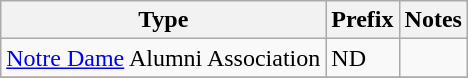<table class="wikitable collapsible">
<tr>
<th>Type</th>
<th>Prefix</th>
<th>Notes</th>
</tr>
<tr>
<td><a href='#'>Notre Dame</a> Alumni Association</td>
<td>ND</td>
<td></td>
</tr>
<tr>
</tr>
</table>
